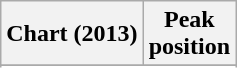<table class="wikitable sortable plainrowheaders" style="text-align:center">
<tr>
<th scope="col">Chart (2013)</th>
<th scope="col">Peak<br>position</th>
</tr>
<tr>
</tr>
<tr>
</tr>
</table>
